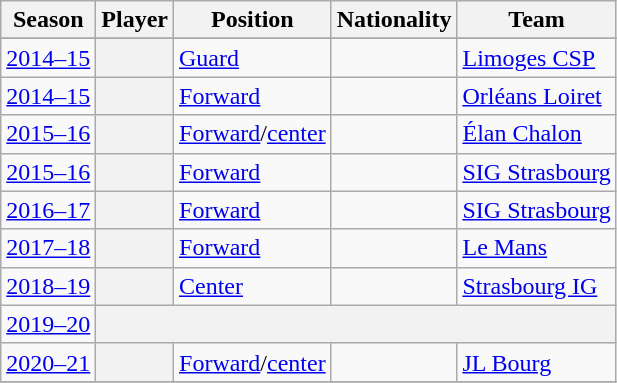<table class="wikitable plainrowheaders sortable" summary="Season (sortable), Player (sortable), Position (sortable), Nationality (sortable) and Team (sortable)">
<tr>
<th scope="col">Season</th>
<th scope="col">Player</th>
<th scope="col">Position</th>
<th scope="col">Nationality</th>
<th scope="col">Team</th>
</tr>
<tr>
</tr>
<tr>
<td><a href='#'>2014–15</a></td>
<th scope="row"></th>
<td><a href='#'>Guard</a></td>
<td></td>
<td><a href='#'>Limoges CSP</a></td>
</tr>
<tr>
<td><a href='#'>2014–15</a></td>
<th scope="row"></th>
<td><a href='#'>Forward</a></td>
<td></td>
<td><a href='#'>Orléans Loiret</a></td>
</tr>
<tr>
<td><a href='#'>2015–16</a></td>
<th scope="row"></th>
<td><a href='#'>Forward</a>/<a href='#'>center</a></td>
<td></td>
<td><a href='#'>Élan Chalon</a></td>
</tr>
<tr>
<td><a href='#'>2015–16</a></td>
<th scope="row"></th>
<td><a href='#'>Forward</a></td>
<td></td>
<td><a href='#'>SIG Strasbourg</a></td>
</tr>
<tr>
<td><a href='#'>2016–17</a></td>
<th scope="row"></th>
<td><a href='#'>Forward</a></td>
<td></td>
<td><a href='#'>SIG Strasbourg</a></td>
</tr>
<tr>
<td><a href='#'>2017–18</a></td>
<th scope="row"></th>
<td><a href='#'>Forward</a></td>
<td></td>
<td><a href='#'>Le Mans</a></td>
</tr>
<tr>
<td><a href='#'>2018–19</a></td>
<th scope="row"></th>
<td><a href='#'>Center</a></td>
<td></td>
<td><a href='#'>Strasbourg IG</a></td>
</tr>
<tr>
<td><a href='#'>2019–20</a></td>
<th scope="row" colspan=5></th>
</tr>
<tr>
<td><a href='#'>2020–21</a></td>
<th scope="row"></th>
<td><a href='#'>Forward</a>/<a href='#'>center</a></td>
<td></td>
<td><a href='#'>JL Bourg</a></td>
</tr>
<tr>
</tr>
</table>
